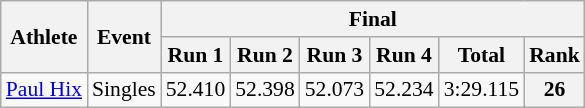<table class="wikitable" style="font-size:90%">
<tr>
<th rowspan="2">Athlete</th>
<th rowspan="2">Event</th>
<th colspan="6">Final</th>
</tr>
<tr>
<th>Run 1</th>
<th>Run 2</th>
<th>Run 3</th>
<th>Run 4</th>
<th>Total</th>
<th>Rank</th>
</tr>
<tr>
<td><a href='#'>Paul Hix</a></td>
<td>Singles</td>
<td align="center">52.410</td>
<td align="center">52.398</td>
<td align="center">52.073</td>
<td align="center">52.234</td>
<td align="center">3:29.115</td>
<th align="center">26</th>
</tr>
</table>
